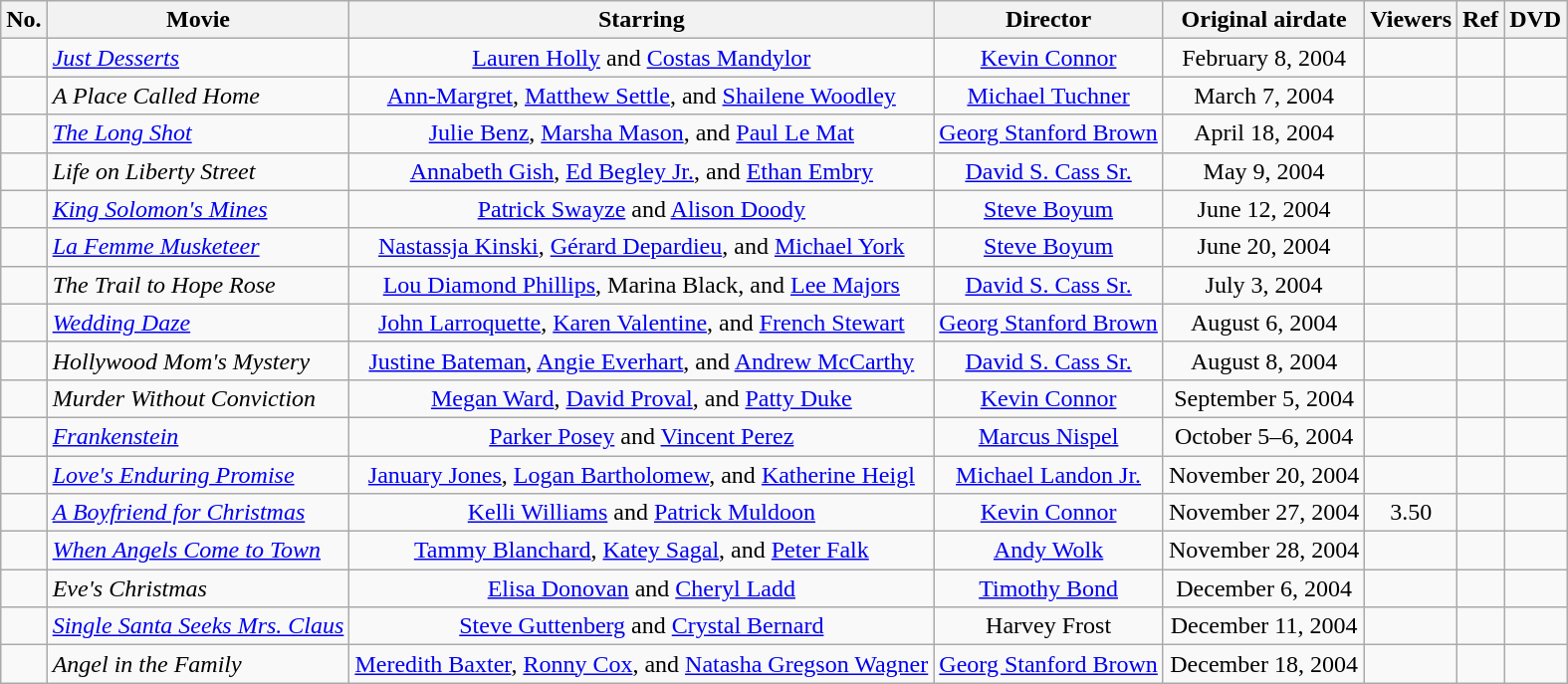<table class="wikitable sortable">
<tr>
<th scope="col">No.</th>
<th scope="col" class="unsortable">Movie</th>
<th scope="col" class="unsortable">Starring</th>
<th scope="col" class="unsortable">Director</th>
<th scope="col" class="unsortable">Original airdate</th>
<th scope="col">Viewers</th>
<th scope="col" class="unsortable">Ref</th>
<th scope="col" class="unsortable">DVD</th>
</tr>
<tr>
<td style="text-align:center;"></td>
<td><em><a href='#'>Just Desserts</a></em></td>
<td style="text-align:center;"><a href='#'>Lauren Holly</a> and <a href='#'>Costas Mandylor</a></td>
<td style="text-align:center;"><a href='#'>Kevin Connor</a></td>
<td style="text-align:center;">February 8, 2004</td>
<td style="text-align:center;"></td>
<td></td>
<td></td>
</tr>
<tr>
<td style="text-align:center;"></td>
<td><em>A Place Called Home</em></td>
<td style="text-align:center;"><a href='#'>Ann-Margret</a>, <a href='#'>Matthew Settle</a>, and <a href='#'>Shailene Woodley</a></td>
<td style="text-align:center;"><a href='#'>Michael Tuchner</a></td>
<td style="text-align:center;">March 7, 2004</td>
<td style="text-align:center;"></td>
<td></td>
<td></td>
</tr>
<tr>
<td style="text-align:center;"></td>
<td><em><a href='#'>The Long Shot</a></em></td>
<td style="text-align:center;"><a href='#'>Julie Benz</a>, <a href='#'>Marsha Mason</a>, and <a href='#'>Paul Le Mat</a></td>
<td style="text-align:center;"><a href='#'>Georg Stanford Brown</a></td>
<td style="text-align:center;">April 18, 2004</td>
<td style="text-align:center;"></td>
<td></td>
<td></td>
</tr>
<tr>
<td style="text-align:center;"></td>
<td><em>Life on Liberty Street</em></td>
<td style="text-align:center;"><a href='#'>Annabeth Gish</a>, <a href='#'>Ed Begley Jr.</a>, and <a href='#'>Ethan Embry</a></td>
<td style="text-align:center;"><a href='#'>David S. Cass Sr.</a></td>
<td style="text-align:center;">May 9, 2004</td>
<td style="text-align:center;"></td>
<td></td>
<td></td>
</tr>
<tr>
<td style="text-align:center;"></td>
<td><em><a href='#'>King Solomon's Mines</a></em></td>
<td style="text-align:center;"><a href='#'>Patrick Swayze</a> and <a href='#'>Alison Doody</a></td>
<td style="text-align:center;"><a href='#'>Steve Boyum</a></td>
<td style="text-align:center;">June 12, 2004</td>
<td style="text-align:center;"></td>
<td></td>
<td></td>
</tr>
<tr>
<td style="text-align:center;"></td>
<td><em><a href='#'>La Femme Musketeer</a></em></td>
<td style="text-align:center;"><a href='#'>Nastassja Kinski</a>, <a href='#'>Gérard Depardieu</a>, and <a href='#'>Michael York</a></td>
<td style="text-align:center;"><a href='#'>Steve Boyum</a></td>
<td style="text-align:center;">June 20, 2004</td>
<td style="text-align:center;"></td>
<td></td>
<td></td>
</tr>
<tr>
<td style="text-align:center;"></td>
<td><em>The Trail to Hope Rose</em></td>
<td style="text-align:center;"><a href='#'>Lou Diamond Phillips</a>, Marina Black, and <a href='#'>Lee Majors</a></td>
<td style="text-align:center;"><a href='#'>David S. Cass Sr.</a></td>
<td style="text-align:center;">July 3, 2004</td>
<td style="text-align:center;"></td>
<td></td>
<td></td>
</tr>
<tr>
<td style="text-align:center;"></td>
<td><em><a href='#'>Wedding Daze</a></em></td>
<td style="text-align:center;"><a href='#'>John Larroquette</a>, <a href='#'>Karen Valentine</a>, and <a href='#'>French Stewart</a></td>
<td style="text-align:center;"><a href='#'>Georg Stanford Brown</a></td>
<td style="text-align:center;">August 6, 2004</td>
<td style="text-align:center;"></td>
<td></td>
<td></td>
</tr>
<tr>
<td style="text-align:center;"></td>
<td><em>Hollywood Mom's Mystery</em></td>
<td style="text-align:center;"><a href='#'>Justine Bateman</a>, <a href='#'>Angie Everhart</a>, and <a href='#'>Andrew McCarthy</a></td>
<td style="text-align:center;"><a href='#'>David S. Cass Sr.</a></td>
<td style="text-align:center;">August 8, 2004</td>
<td style="text-align:center;"></td>
<td></td>
<td></td>
</tr>
<tr>
<td style="text-align:center;"></td>
<td><em>Murder Without Conviction</em></td>
<td style="text-align:center;"><a href='#'>Megan Ward</a>, <a href='#'>David Proval</a>, and <a href='#'>Patty Duke</a></td>
<td style="text-align:center;"><a href='#'>Kevin Connor</a></td>
<td style="text-align:center;">September 5, 2004</td>
<td style="text-align:center;"></td>
<td></td>
<td></td>
</tr>
<tr>
<td style="text-align:center;"></td>
<td><em><a href='#'>Frankenstein</a></em></td>
<td style="text-align:center;"><a href='#'>Parker Posey</a> and <a href='#'>Vincent Perez</a></td>
<td style="text-align:center;"><a href='#'>Marcus Nispel</a></td>
<td style="text-align:center;">October 5–6, 2004</td>
<td style="text-align:center;"></td>
<td></td>
<td></td>
</tr>
<tr>
<td style="text-align:center;"></td>
<td><em><a href='#'>Love's Enduring Promise</a></em></td>
<td style="text-align:center;"><a href='#'>January Jones</a>, <a href='#'>Logan Bartholomew</a>, and <a href='#'>Katherine Heigl</a></td>
<td style="text-align:center;"><a href='#'>Michael Landon Jr.</a></td>
<td style="text-align:center;">November 20, 2004</td>
<td style="text-align:center;"></td>
<td></td>
<td></td>
</tr>
<tr>
<td style="text-align:center;"></td>
<td><em><a href='#'>A Boyfriend for Christmas</a></em></td>
<td style="text-align:center;"><a href='#'>Kelli Williams</a> and <a href='#'>Patrick Muldoon</a></td>
<td style="text-align:center;"><a href='#'>Kevin Connor</a></td>
<td style="text-align:center;">November 27, 2004</td>
<td style="text-align:center;">3.50</td>
<td></td>
<td></td>
</tr>
<tr>
<td style="text-align:center;"></td>
<td><em><a href='#'>When Angels Come to Town</a></em></td>
<td style="text-align:center;"><a href='#'>Tammy Blanchard</a>, <a href='#'>Katey Sagal</a>, and <a href='#'>Peter Falk</a></td>
<td style="text-align:center;"><a href='#'>Andy Wolk</a></td>
<td style="text-align:center;">November 28, 2004</td>
<td style="text-align:center;"></td>
<td></td>
<td></td>
</tr>
<tr>
<td style="text-align:center;"></td>
<td><em>Eve's Christmas</em></td>
<td style="text-align:center;"><a href='#'>Elisa Donovan</a> and <a href='#'>Cheryl Ladd</a></td>
<td style="text-align:center;"><a href='#'>Timothy Bond</a></td>
<td style="text-align:center;">December 6, 2004</td>
<td style="text-align:center;"></td>
<td></td>
<td></td>
</tr>
<tr>
<td style="text-align:center;"></td>
<td><em><a href='#'>Single Santa Seeks Mrs. Claus</a></em></td>
<td style="text-align:center;"><a href='#'>Steve Guttenberg</a> and <a href='#'>Crystal Bernard</a></td>
<td style="text-align:center;">Harvey Frost</td>
<td style="text-align:center;">December 11, 2004</td>
<td style="text-align:center;"></td>
<td></td>
<td></td>
</tr>
<tr>
<td style="text-align:center;"></td>
<td><em>Angel in the Family</em></td>
<td style="text-align:center;"><a href='#'>Meredith Baxter</a>, <a href='#'>Ronny Cox</a>, and <a href='#'>Natasha Gregson Wagner</a></td>
<td style="text-align:center;"><a href='#'>Georg Stanford Brown</a></td>
<td style="text-align:center;">December 18, 2004</td>
<td style="text-align:center;"></td>
<td></td>
<td></td>
</tr>
</table>
